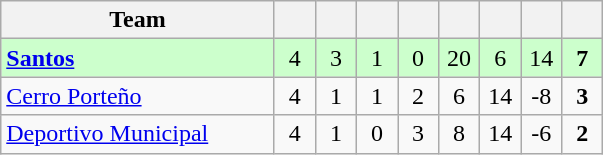<table class="wikitable" style="text-align: center;">
<tr>
<th width=175>Team</th>
<th width=20></th>
<th width=20></th>
<th width=20></th>
<th width=20></th>
<th width=20></th>
<th width=20></th>
<th width=20></th>
<th width=20></th>
</tr>
<tr bgcolor=ccffcc>
<td style="text-align:left;"><strong> <a href='#'>Santos</a></strong></td>
<td>4</td>
<td>3</td>
<td>1</td>
<td>0</td>
<td>20</td>
<td>6</td>
<td>14</td>
<td><strong>7</strong></td>
</tr>
<tr>
<td style="text-align:left;"> <a href='#'>Cerro Porteño</a></td>
<td>4</td>
<td>1</td>
<td>1</td>
<td>2</td>
<td>6</td>
<td>14</td>
<td>-8</td>
<td><strong>3</strong></td>
</tr>
<tr>
<td style="text-align:left;"> <a href='#'>Deportivo Municipal</a></td>
<td>4</td>
<td>1</td>
<td>0</td>
<td>3</td>
<td>8</td>
<td>14</td>
<td>-6</td>
<td><strong>2</strong></td>
</tr>
</table>
